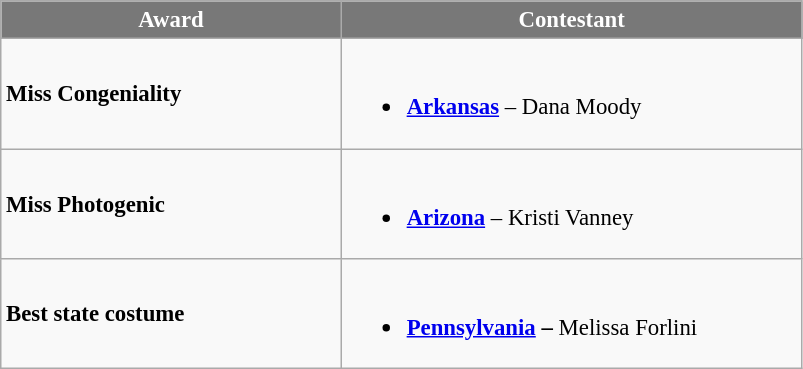<table class="wikitable sortable" style="font-size: 95%;">
<tr>
<th width="220" style="background-color:#787878;color:#FFFFFF;">Award</th>
<th width="300" style="background-color:#787878;color:#FFFFFF;">Contestant</th>
</tr>
<tr>
<td><strong>Miss Congeniality</strong></td>
<td><br><ul><li><strong><a href='#'>Arkansas</a></strong> – Dana Moody</li></ul></td>
</tr>
<tr>
<td><strong>Miss Photogenic</strong></td>
<td><br><ul><li><strong><a href='#'>Arizona</a></strong> – Kristi Vanney</li></ul></td>
</tr>
<tr>
<td><strong>Best state costume</strong></td>
<td><br><ul><li><strong><a href='#'>Pennsylvania</a> –</strong> Melissa Forlini</li></ul></td>
</tr>
</table>
